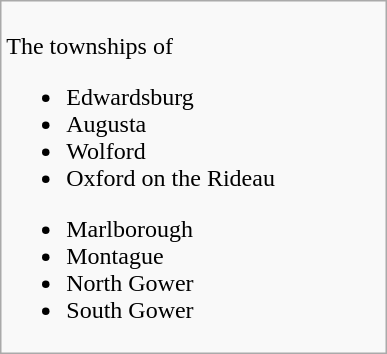<table class="wikitable">
<tr valign="top">
<td width="250"><br>The townships of
<ul><li>Edwardsburg</li><li>Augusta</li><li>Wolford</li><li>Oxford on the Rideau</li></ul><ul><li>Marlborough</li><li>Montague</li><li>North Gower</li><li>South Gower</li></ul></td>
</tr>
</table>
